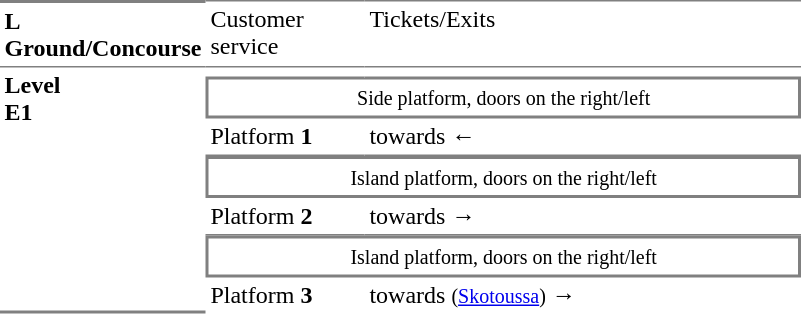<table border=0 cellspacing=0 cellpadding=3>
<tr>
<td style="border-bottom:solid 1px gray;border-top:solid 2px gray;" width=50 valign=top><strong>L<br>Ground/Concourse</strong></td>
<td style="border-top:solid 1px gray;border-bottom:solid 1px gray;" width=100 valign=top>Customer service</td>
<td style="border-top:solid 1px gray;border-bottom:solid 1px gray;" width=285 valign=top>Tickets/Exits</td>
</tr>
<tr>
<td style="border-bottom:solid 2px gray;" rowspan=15 valign=top><strong>Level<br>Ε1</strong></td>
<td style="border-bottom:solid 1px gray;"></td>
<td style="border-bottom:solid 1px gray;"></td>
</tr>
<tr>
<td style="border-top:solid 1px gray;border-right:solid 2px gray;border-left:solid 2px gray;border-bottom:solid 2px gray;text-align:center;" colspan=2><small>Side platform, doors on the right/left</small></td>
</tr>
<tr>
<td style="border-bottom:solid 1px gray;">Platform <span><strong>1</strong></span></td>
<td style="border-bottom:solid 1px gray;"> towards  <small></small> ←</td>
</tr>
<tr>
<td style="border-top:solid 2px gray;border-right:solid 2px gray;border-left:solid 2px gray;border-bottom:solid 2px gray;text-align:center;" colspan=2><small>Island platform, doors on the right/left</small></td>
</tr>
<tr>
<td style="border-bottom:solid 1px gray;">Platform <span><strong>2</strong></span></td>
<td style="border-bottom:solid 1px gray;"> towards  <small></small> →</td>
</tr>
<tr>
<td style="border-top:solid 2px gray;border-right:solid 2px gray;border-left:solid 2px gray;border-bottom:solid 2px gray;text-align:center;" colspan=2><small>Island platform, doors on the right/left</small></td>
</tr>
<tr>
<td>Platform <span><strong>3</strong></span></td>
<td> towards  <small>(<a href='#'>Skotoussa</a>)</small> →</td>
</tr>
<tr>
</tr>
</table>
